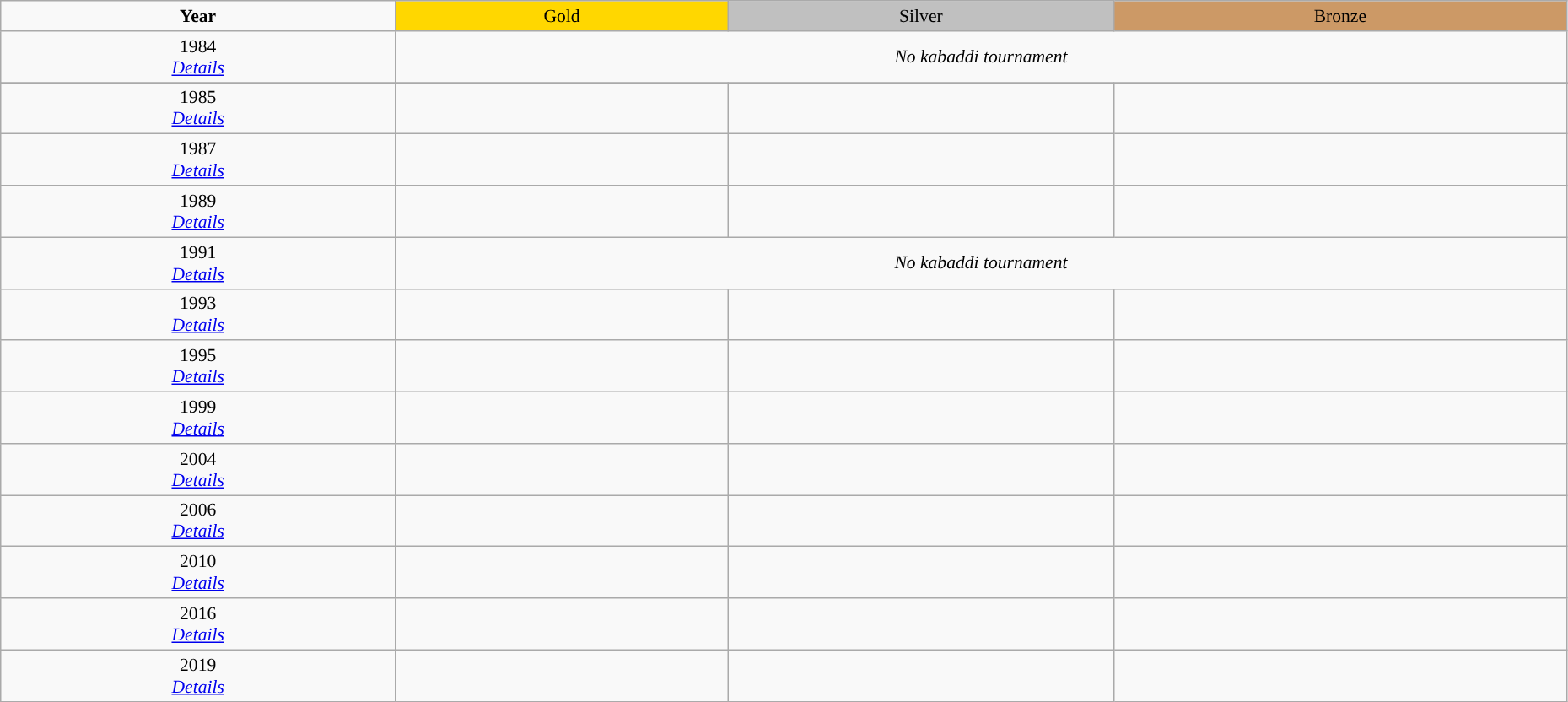<table class="wikitable" style="font-size:90%; width: 98%; text-align: center;">
<tr>
<td><strong>Year</strong></td>
<td bgcolor="gold">Gold</td>
<td bgcolor="silver">Silver</td>
<td style="background:#c96;">Bronze</td>
</tr>
<tr>
<td>1984<br><em><a href='#'>Details</a></em></td>
<td colspan=6><em>No kabaddi tournament</em></td>
</tr>
<tr align=center>
</tr>
<tr>
<td>1985<br><em><a href='#'>Details</a></em></td>
<td></td>
<td></td>
<td></td>
</tr>
<tr>
<td>1987<br><em><a href='#'>Details</a></em></td>
<td></td>
<td></td>
<td></td>
</tr>
<tr align=center>
<td>1989<br><em><a href='#'>Details</a></em></td>
<td></td>
<td></td>
<td></td>
</tr>
<tr>
<td>1991<br><em><a href='#'>Details</a></em></td>
<td colspan=6><em>No kabaddi tournament</em></td>
</tr>
<tr>
<td>1993<br><em><a href='#'>Details</a></em></td>
<td></td>
<td></td>
<td></td>
</tr>
<tr>
<td>1995<br><em><a href='#'>Details</a></em></td>
<td></td>
<td></td>
<td></td>
</tr>
<tr>
<td>1999<br><em><a href='#'>Details</a></em></td>
<td></td>
<td></td>
<td></td>
</tr>
<tr>
<td>2004<br><em><a href='#'>Details</a></em></td>
<td></td>
<td></td>
<td></td>
</tr>
<tr>
<td>2006<br><em><a href='#'>Details</a></em></td>
<td></td>
<td></td>
<td></td>
</tr>
<tr>
<td>2010<br><em><a href='#'>Details</a></em></td>
<td></td>
<td></td>
<td> <br> </td>
</tr>
<tr>
<td>2016<br><em><a href='#'>Details</a></em></td>
<td></td>
<td></td>
<td> <br> </td>
</tr>
<tr>
<td>2019<br><em><a href='#'>Details</a></em></td>
<td></td>
<td></td>
<td> <br> </td>
</tr>
</table>
